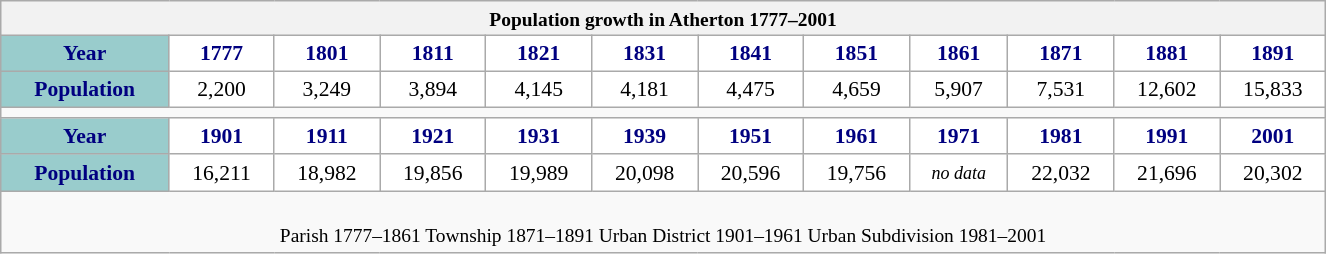<table class="wikitable" style="font-size:90%;align:center;width:70%;border:0px;text-align:center;line-height:120%;margin:1em auto;">
<tr>
<th colspan="12" style="text-align:center;font-size:90%;">Population growth in Atherton 1777–2001</th>
</tr>
<tr>
<th style="background: #99CCCC; color: #000080" height="17">Year</th>
<th style="background: #FFFFFF; color:#000080;">1777</th>
<th style="background: #FFFFFF; color:#000080;">1801</th>
<th style="background: #FFFFFF; color:#000080;">1811</th>
<th style="background: #FFFFFF; color:#000080;">1821</th>
<th style="background: #FFFFFF; color:#000080;">1831</th>
<th style="background: #FFFFFF; color:#000080;">1841</th>
<th style="background: #FFFFFF; color:#000080;">1851</th>
<th style="background: #FFFFFF; color:#000080;">1861</th>
<th style="background: #FFFFFF; color:#000080;">1871</th>
<th style="background: #FFFFFF; color:#000080;">1881</th>
<th style="background: #FFFFFF; color:#000080;">1891</th>
</tr>
<tr Align="center">
<th style="background: #99CCCC; color: #000080" height="17">Population</th>
<td style="background: #FFFFFF; color: black;">2,200</td>
<td style="background: #FFFFFF; color: black;">3,249</td>
<td style="background: #FFFFFF; color: black;">3,894</td>
<td style="background: #FFFFFF; color: black;">4,145</td>
<td style="background: #FFFFFF; color: black;">4,181</td>
<td style="background: #FFFFFF; color: black;">4,475</td>
<td style="background: #FFFFFF; color: black;">4,659</td>
<td style="background: #FFFFFF; color: black;">5,907</td>
<td style="background: #FFFFFF; color: black;">7,531</td>
<td style="background: #FFFFFF; color: black;">12,602</td>
<td style="background: #FFFFFF; color: black;">15,833</td>
</tr>
<tr>
<td colspan="12"></td>
</tr>
<tr>
<th style="background: #99CCCC; color: #000080" height="17">Year</th>
<th style="background: #FFFFFF; color:#000080;">1901</th>
<th style="background: #FFFFFF; color:#000080;">1911</th>
<th style="background: #FFFFFF; color:#000080;">1921</th>
<th style="background: #FFFFFF; color:#000080;">1931</th>
<th style="background: #FFFFFF; color:#000080;">1939</th>
<th style="background: #FFFFFF; color:#000080;">1951</th>
<th style="background: #FFFFFF; color:#000080;">1961</th>
<th style="background: #FFFFFF; color:#000080;">1971</th>
<th style="background: #FFFFFF; color:#000080;">1981</th>
<th style="background: #FFFFFF; color:#000080;">1991</th>
<th style="background: #FFFFFF; color:#000080;">2001</th>
</tr>
<tr>
<th style="background: #99CCCC; color: #000080" height="17">Population</th>
<td style="background: #FFFFFF; color: black;">16,211</td>
<td style="background: #FFFFFF; color: black;">18,982</td>
<td style="background: #FFFFFF; color: black;">19,856</td>
<td style="background: #FFFFFF; color: black;">19,989</td>
<td style="background: #FFFFFF; color: black;">20,098</td>
<td style="background: #FFFFFF; color: black;">20,596</td>
<td style="background: #FFFFFF; color: black;">19,756</td>
<td style="background: #FFFFFF; color: black;"><small><em>no data</em></small></td>
<td style="background: #FFFFFF; color: black;">22,032</td>
<td style="background: #FFFFFF; color: black;">21,696</td>
<td style="background: #FFFFFF; color: black;">20,302</td>
</tr>
<tr>
<td colspan="12" style="text-align:center;font-size:90%;"><br>Parish 1777–1861
 Township 1871–1891  Urban District 1901–1961  Urban Subdivision 1981–2001</td>
</tr>
</table>
